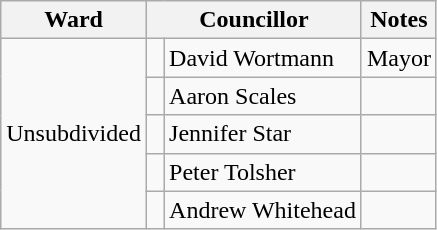<table class="wikitable">
<tr>
<th>Ward</th>
<th colspan="2">Councillor</th>
<th>Notes</th>
</tr>
<tr>
<td rowspan="5">Unsubdivided</td>
<td> </td>
<td>David Wortmann</td>
<td>Mayor</td>
</tr>
<tr>
<td> </td>
<td>Aaron Scales</td>
<td></td>
</tr>
<tr>
<td> </td>
<td>Jennifer Star</td>
<td></td>
</tr>
<tr>
<td> </td>
<td>Peter Tolsher</td>
<td></td>
</tr>
<tr>
<td> </td>
<td>Andrew Whitehead</td>
<td></td>
</tr>
</table>
